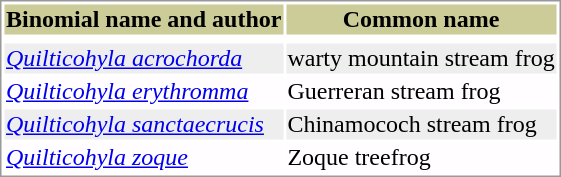<table style="text-align:left; border:1px solid #999999; ">
<tr style="background:#CCCC99; text-align: center; ">
<th>Binomial name and author</th>
<th>Common name</th>
</tr>
<tr>
<td></td>
</tr>
<tr style="background:#EEEEEE;">
<td><em><a href='#'>Quilticohyla acrochorda</a></em> </td>
<td>warty mountain stream frog</td>
</tr>
<tr style="background:#FFFDFF;">
<td><em><a href='#'>Quilticohyla erythromma</a></em> </td>
<td>Guerreran stream frog</td>
</tr>
<tr style="background:#EEEEEE;">
<td><em><a href='#'>Quilticohyla sanctaecrucis</a></em> </td>
<td>Chinamococh stream frog</td>
</tr>
<tr style="background:#FFFDFF;">
<td><em><a href='#'>Quilticohyla zoque</a></em> </td>
<td>Zoque treefrog</td>
</tr>
</table>
